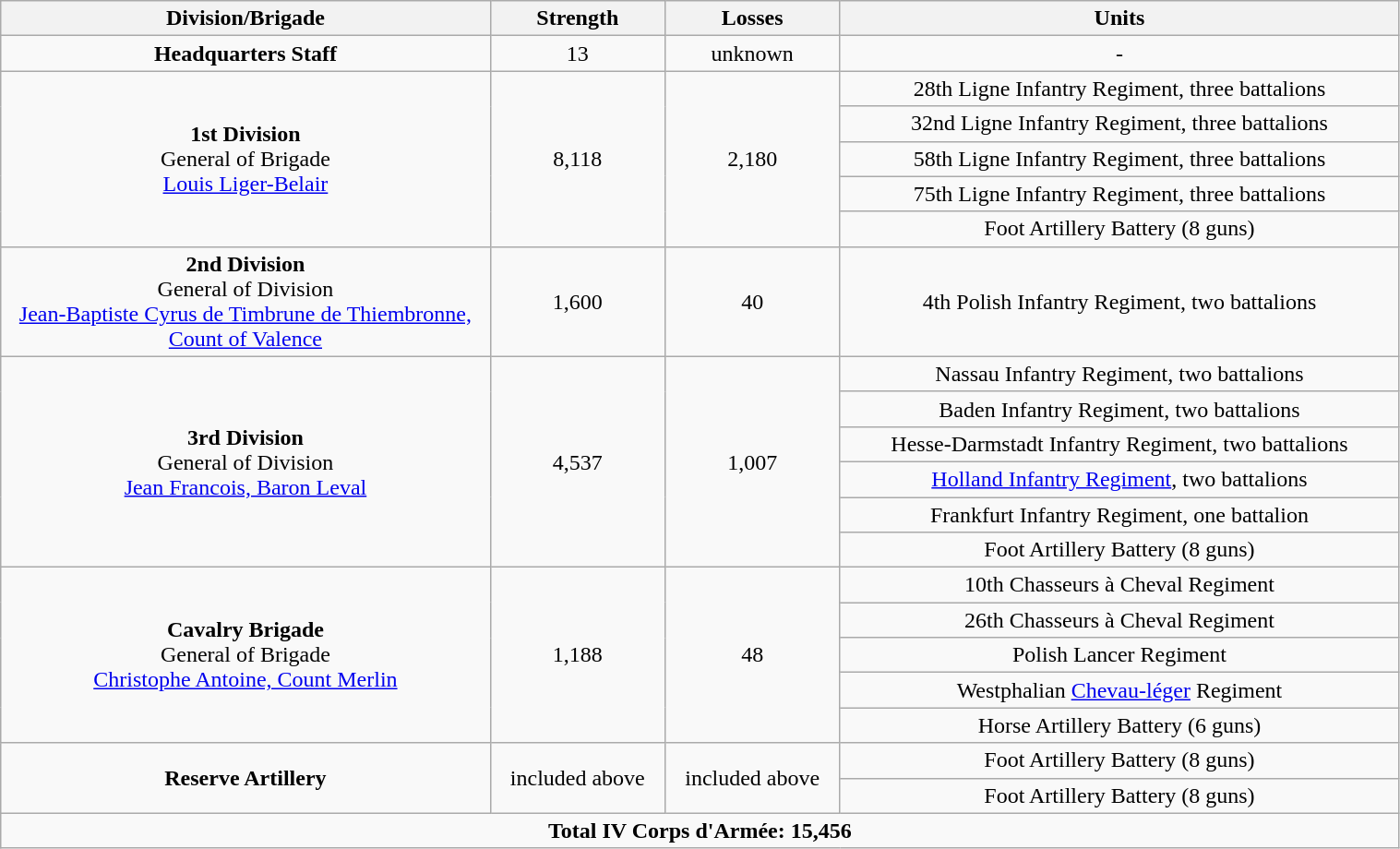<table class="wikitable" width="80%" style="text-align:center;">
<tr>
<th style="width:35%;">Division/Brigade</th>
<th style="width:12.5%;">Strength</th>
<th style="width:12.5%;">Losses</th>
<th style="width:40%;">Units</th>
</tr>
<tr>
<td ROWSPAN=1><strong>Headquarters Staff</strong></td>
<td ROWSPAN=1>13</td>
<td ROWSPAN=1>unknown</td>
<td>-</td>
</tr>
<tr>
<td ROWSPAN=5><strong>1st Division</strong><br>General of Brigade<br><a href='#'>Louis Liger-Belair</a><br></td>
<td ROWSPAN=5>8,118</td>
<td ROWSPAN=5>2,180</td>
<td>28th Ligne Infantry Regiment, three battalions</td>
</tr>
<tr>
<td>32nd Ligne Infantry Regiment, three battalions</td>
</tr>
<tr>
<td>58th Ligne Infantry Regiment, three battalions</td>
</tr>
<tr>
<td>75th Ligne Infantry Regiment, three battalions</td>
</tr>
<tr>
<td>Foot Artillery Battery (8 guns)</td>
</tr>
<tr>
<td ROWSPAN=1><strong>2nd Division</strong><br>General of Division<br><a href='#'>Jean-Baptiste Cyrus de Timbrune de Thiembronne, Count of Valence</a></td>
<td ROWSPAN=1>1,600</td>
<td ROWSPAN=1>40</td>
<td>4th Polish Infantry Regiment, two battalions</td>
</tr>
<tr>
<td ROWSPAN=6><strong>3rd Division</strong><br>General of Division<br><a href='#'>Jean Francois, Baron Leval</a></td>
<td ROWSPAN=6>4,537</td>
<td ROWSPAN=6>1,007</td>
<td>Nassau Infantry Regiment, two battalions</td>
</tr>
<tr>
<td>Baden Infantry Regiment, two battalions</td>
</tr>
<tr>
<td>Hesse-Darmstadt Infantry Regiment, two battalions</td>
</tr>
<tr>
<td><a href='#'>Holland Infantry Regiment</a>, two battalions</td>
</tr>
<tr>
<td>Frankfurt Infantry Regiment, one battalion</td>
</tr>
<tr>
<td>Foot Artillery Battery (8 guns)</td>
</tr>
<tr>
<td ROWSPAN=5><strong>Cavalry Brigade</strong><br>General of Brigade<br><a href='#'>Christophe Antoine, Count Merlin</a></td>
<td ROWSPAN=5>1,188</td>
<td ROWSPAN=5>48</td>
<td>10th Chasseurs à Cheval Regiment</td>
</tr>
<tr>
<td>26th Chasseurs à Cheval Regiment</td>
</tr>
<tr>
<td>Polish Lancer Regiment</td>
</tr>
<tr>
<td>Westphalian <a href='#'>Chevau-léger</a> Regiment</td>
</tr>
<tr>
<td>Horse Artillery Battery (6 guns)</td>
</tr>
<tr>
<td ROWSPAN=2><strong>Reserve Artillery</strong></td>
<td ROWSPAN=2>included above</td>
<td ROWSPAN=2>included above</td>
<td>Foot Artillery Battery (8 guns)</td>
</tr>
<tr>
<td>Foot Artillery Battery (8 guns)</td>
</tr>
<tr>
<td colspan=4><strong>Total IV Corps d'Armée: 15,456</strong></td>
</tr>
</table>
